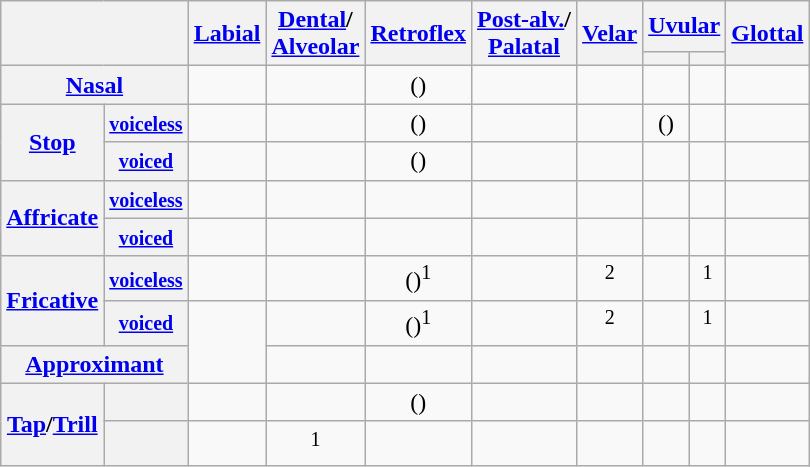<table class="wikitable" style="text-align: center;">
<tr>
<th colspan="2" rowspan="2"></th>
<th rowspan="2"><a href='#'>Labial</a></th>
<th rowspan="2"><a href='#'>Dental</a>/<br><a href='#'>Alveolar</a></th>
<th rowspan="2"><a href='#'>Retroflex</a></th>
<th rowspan="2"><a href='#'>Post-alv.</a>/<br><a href='#'>Palatal</a></th>
<th rowspan="2"><a href='#'>Velar</a></th>
<th colspan="2"><a href='#'>Uvular</a></th>
<th rowspan="2"><a href='#'>Glottal</a></th>
</tr>
<tr>
<th></th>
<th></th>
</tr>
<tr>
<th colspan="2"><a href='#'>Nasal</a></th>
<td></td>
<td></td>
<td>()</td>
<td></td>
<td></td>
<td></td>
<td></td>
<td></td>
</tr>
<tr>
<th rowspan="2"><a href='#'>Stop</a></th>
<th><small><a href='#'>voiceless</a></small></th>
<td></td>
<td></td>
<td>()</td>
<td></td>
<td></td>
<td>()</td>
<td></td>
<td></td>
</tr>
<tr>
<th><small><a href='#'>voiced</a></small></th>
<td></td>
<td></td>
<td>()</td>
<td></td>
<td></td>
<td></td>
<td></td>
<td></td>
</tr>
<tr>
<th rowspan="2"><a href='#'>Affricate</a></th>
<th><small><a href='#'>voiceless</a></small></th>
<td></td>
<td></td>
<td></td>
<td></td>
<td></td>
<td></td>
<td></td>
<td></td>
</tr>
<tr>
<th><small><a href='#'>voiced</a></small></th>
<td></td>
<td></td>
<td></td>
<td></td>
<td></td>
<td></td>
<td></td>
<td></td>
</tr>
<tr>
<th rowspan="2"><a href='#'>Fricative</a></th>
<th><small><a href='#'>voiceless</a></small></th>
<td></td>
<td></td>
<td>()<sup>1</sup></td>
<td></td>
<td><sup>2</sup></td>
<td></td>
<td><sup>1</sup></td>
<td></td>
</tr>
<tr>
<th><small><a href='#'>voiced</a></small></th>
<td rowspan="2"></td>
<td></td>
<td>()<sup>1</sup></td>
<td></td>
<td><sup>2</sup></td>
<td></td>
<td><sup>1</sup></td>
<td></td>
</tr>
<tr>
<th colspan="2"><a href='#'>Approximant</a></th>
<td></td>
<td></td>
<td></td>
<td></td>
<td></td>
<td></td>
<td></td>
</tr>
<tr>
<th rowspan="2"><a href='#'>Tap</a>/<a href='#'>Trill</a></th>
<th></th>
<td></td>
<td></td>
<td>()</td>
<td></td>
<td></td>
<td></td>
<td></td>
<td></td>
</tr>
<tr>
<th></th>
<td></td>
<td><sup>1</sup></td>
<td></td>
<td></td>
<td></td>
<td></td>
<td></td>
<td></td>
</tr>
</table>
